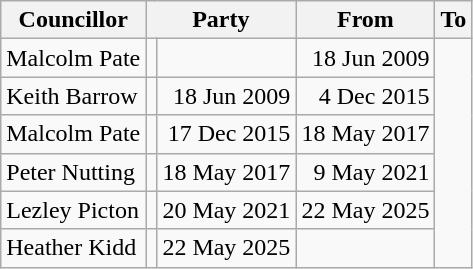<table class=wikitable>
<tr>
<th>Councillor</th>
<th colspan=2>Party</th>
<th>From</th>
<th>To</th>
</tr>
<tr>
<td>Malcolm Pate</td>
<td></td>
<td align=right></td>
<td align=right>18 Jun 2009</td>
</tr>
<tr>
<td>Keith Barrow</td>
<td></td>
<td align=right>18 Jun 2009</td>
<td align=right>4 Dec 2015</td>
</tr>
<tr>
<td>Malcolm Pate</td>
<td></td>
<td align=right>17 Dec 2015</td>
<td align=right>18 May 2017</td>
</tr>
<tr>
<td>Peter Nutting</td>
<td></td>
<td align=right>18 May 2017</td>
<td align=right>9 May 2021</td>
</tr>
<tr>
<td>Lezley Picton</td>
<td></td>
<td align=right>20 May 2021</td>
<td align=right>22 May 2025</td>
</tr>
<tr>
<td>Heather Kidd</td>
<td></td>
<td align=right>22 May 2025</td>
<td align=right></td>
</tr>
</table>
